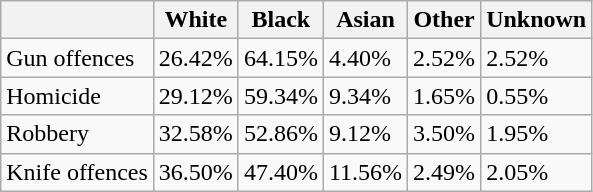<table class="wikitable sortable">
<tr>
<th></th>
<th>White</th>
<th>Black</th>
<th>Asian</th>
<th>Other</th>
<th>Unknown</th>
</tr>
<tr>
<td>Gun offences</td>
<td>26.42%</td>
<td>64.15%</td>
<td>4.40%</td>
<td>2.52%</td>
<td>2.52%</td>
</tr>
<tr>
<td>Homicide</td>
<td>29.12%</td>
<td>59.34%</td>
<td>9.34%</td>
<td>1.65%</td>
<td>0.55%</td>
</tr>
<tr>
<td>Robbery</td>
<td>32.58%</td>
<td>52.86%</td>
<td>9.12%</td>
<td>3.50%</td>
<td>1.95%</td>
</tr>
<tr>
<td>Knife offences</td>
<td>36.50%</td>
<td>47.40%</td>
<td>11.56%</td>
<td>2.49%</td>
<td>2.05%</td>
</tr>
</table>
